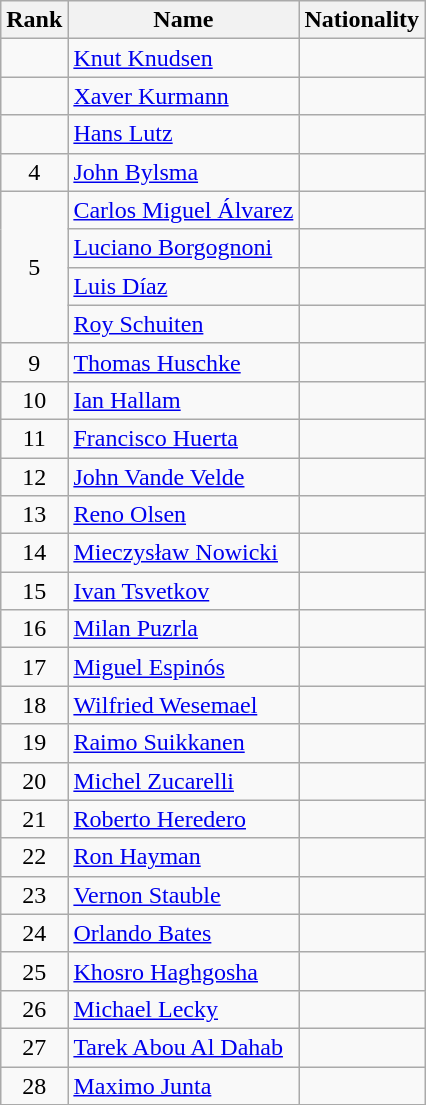<table class="wikitable sortable" style="text-align:center">
<tr>
<th>Rank</th>
<th>Name</th>
<th>Nationality</th>
</tr>
<tr>
<td></td>
<td align=left><a href='#'>Knut Knudsen</a></td>
<td align=left></td>
</tr>
<tr>
<td></td>
<td align=left><a href='#'>Xaver Kurmann</a></td>
<td align=left></td>
</tr>
<tr>
<td></td>
<td align=left><a href='#'>Hans Lutz</a></td>
<td align=left></td>
</tr>
<tr>
<td>4</td>
<td align=left><a href='#'>John Bylsma</a></td>
<td align=left></td>
</tr>
<tr>
<td rowspan=4>5</td>
<td align=left><a href='#'>Carlos Miguel Álvarez</a></td>
<td align=left></td>
</tr>
<tr>
<td align=left><a href='#'>Luciano Borgognoni</a></td>
<td align=left></td>
</tr>
<tr>
<td align=left><a href='#'>Luis Díaz</a></td>
<td align=left></td>
</tr>
<tr>
<td align=left><a href='#'>Roy Schuiten</a></td>
<td align=left></td>
</tr>
<tr>
<td>9</td>
<td align=left><a href='#'>Thomas Huschke</a></td>
<td align=left></td>
</tr>
<tr>
<td>10</td>
<td align=left><a href='#'>Ian Hallam</a></td>
<td align=left></td>
</tr>
<tr>
<td>11</td>
<td align=left><a href='#'>Francisco Huerta</a></td>
<td align=left></td>
</tr>
<tr>
<td>12</td>
<td align=left><a href='#'>John Vande Velde</a></td>
<td align=left></td>
</tr>
<tr>
<td>13</td>
<td align=left><a href='#'>Reno Olsen</a></td>
<td align=left></td>
</tr>
<tr>
<td>14</td>
<td align=left><a href='#'>Mieczysław Nowicki</a></td>
<td align=left></td>
</tr>
<tr>
<td>15</td>
<td align=left><a href='#'>Ivan Tsvetkov</a></td>
<td align=left></td>
</tr>
<tr>
<td>16</td>
<td align=left><a href='#'>Milan Puzrla</a></td>
<td align=left></td>
</tr>
<tr>
<td>17</td>
<td align=left><a href='#'>Miguel Espinós</a></td>
<td align=left></td>
</tr>
<tr>
<td>18</td>
<td align=left><a href='#'>Wilfried Wesemael</a></td>
<td align=left></td>
</tr>
<tr>
<td>19</td>
<td align=left><a href='#'>Raimo Suikkanen</a></td>
<td align=left></td>
</tr>
<tr>
<td>20</td>
<td align=left><a href='#'>Michel Zucarelli</a></td>
<td align=left></td>
</tr>
<tr>
<td>21</td>
<td align=left><a href='#'>Roberto Heredero</a></td>
<td align=left></td>
</tr>
<tr>
<td>22</td>
<td align=left><a href='#'>Ron Hayman</a></td>
<td align=left></td>
</tr>
<tr>
<td>23</td>
<td align=left><a href='#'>Vernon Stauble</a></td>
<td align=left></td>
</tr>
<tr>
<td>24</td>
<td align=left><a href='#'>Orlando Bates</a></td>
<td align=left></td>
</tr>
<tr>
<td>25</td>
<td align=left><a href='#'>Khosro Haghgosha</a></td>
<td align=left></td>
</tr>
<tr>
<td>26</td>
<td align=left><a href='#'>Michael Lecky</a></td>
<td align=left></td>
</tr>
<tr>
<td>27</td>
<td align=left><a href='#'>Tarek Abou Al Dahab</a></td>
<td align=left></td>
</tr>
<tr>
<td>28</td>
<td align=left><a href='#'>Maximo Junta</a></td>
<td align=left></td>
</tr>
<tr>
</tr>
</table>
